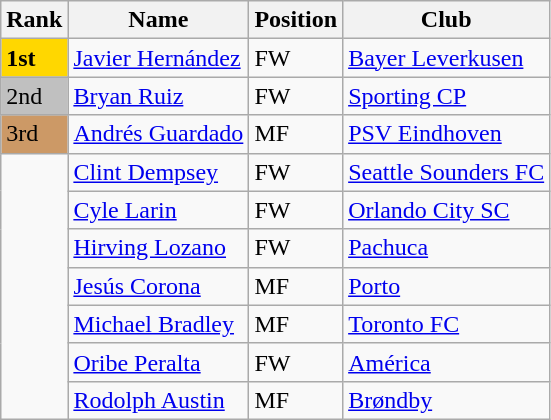<table class="wikitable">
<tr>
<th>Rank</th>
<th>Name</th>
<th>Position</th>
<th>Club</th>
</tr>
<tr>
<td scope=col style="background-color: gold"><strong>1st</strong></td>
<td> <a href='#'>Javier Hernández</a></td>
<td>FW</td>
<td> <a href='#'>Bayer Leverkusen</a></td>
</tr>
<tr>
<td scope=col style="background-color: silver">2nd</td>
<td> <a href='#'>Bryan Ruiz</a></td>
<td>FW</td>
<td> <a href='#'>Sporting CP</a></td>
</tr>
<tr>
<td scope=col style="background-color: #cc9966">3rd</td>
<td> <a href='#'>Andrés Guardado</a></td>
<td>MF</td>
<td> <a href='#'>PSV Eindhoven</a></td>
</tr>
<tr>
<td rowspan="7"> </td>
<td> <a href='#'>Clint Dempsey</a></td>
<td>FW</td>
<td> <a href='#'>Seattle Sounders FC</a></td>
</tr>
<tr>
<td> <a href='#'>Cyle Larin</a></td>
<td>FW</td>
<td> <a href='#'>Orlando City SC</a></td>
</tr>
<tr>
<td> <a href='#'>Hirving Lozano</a></td>
<td>FW</td>
<td> <a href='#'>Pachuca</a></td>
</tr>
<tr>
<td> <a href='#'>Jesús Corona</a></td>
<td>MF</td>
<td> <a href='#'>Porto</a></td>
</tr>
<tr>
<td> <a href='#'>Michael Bradley</a></td>
<td>MF</td>
<td> <a href='#'>Toronto FC</a></td>
</tr>
<tr>
<td> <a href='#'>Oribe Peralta</a></td>
<td>FW</td>
<td> <a href='#'>América</a></td>
</tr>
<tr>
<td> <a href='#'>Rodolph Austin</a></td>
<td>MF</td>
<td> <a href='#'>Brøndby</a></td>
</tr>
</table>
